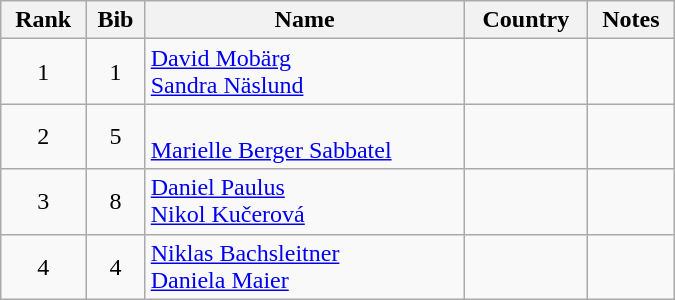<table class="wikitable" style="text-align:center; width:450px">
<tr>
<th>Rank</th>
<th>Bib</th>
<th>Name</th>
<th>Country</th>
<th>Notes</th>
</tr>
<tr>
<td>1</td>
<td>1</td>
<td align=left><a href='#'>David Mobärg</a><br><a href='#'>Sandra Näslund</a></td>
<td align=left></td>
<td></td>
</tr>
<tr>
<td>2</td>
<td>5</td>
<td align=left><br><a href='#'>Marielle Berger Sabbatel</a></td>
<td align=left></td>
<td></td>
</tr>
<tr>
<td>3</td>
<td>8</td>
<td align=left><a href='#'>Daniel Paulus</a><br><a href='#'>Nikol Kučerová</a></td>
<td align=left></td>
<td></td>
</tr>
<tr>
<td>4</td>
<td>4</td>
<td align=left><a href='#'>Niklas Bachsleitner</a><br><a href='#'>Daniela Maier</a></td>
<td align=left></td>
<td></td>
</tr>
</table>
